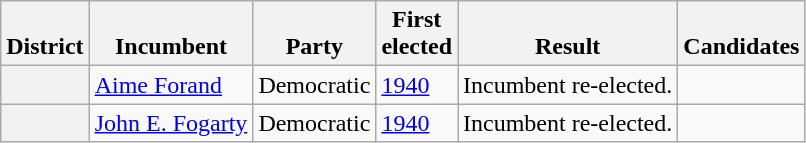<table class=wikitable>
<tr valign=bottom>
<th>District</th>
<th>Incumbent</th>
<th>Party</th>
<th>First<br>elected</th>
<th>Result</th>
<th>Candidates</th>
</tr>
<tr>
<th></th>
<td><a href='#'>Aime Forand</a></td>
<td>Democratic</td>
<td><a href='#'>1940</a></td>
<td>Incumbent re-elected.</td>
<td nowrap></td>
</tr>
<tr>
<th></th>
<td><a href='#'>John E. Fogarty</a></td>
<td>Democratic</td>
<td><a href='#'>1940</a></td>
<td>Incumbent re-elected.</td>
<td nowrap></td>
</tr>
</table>
